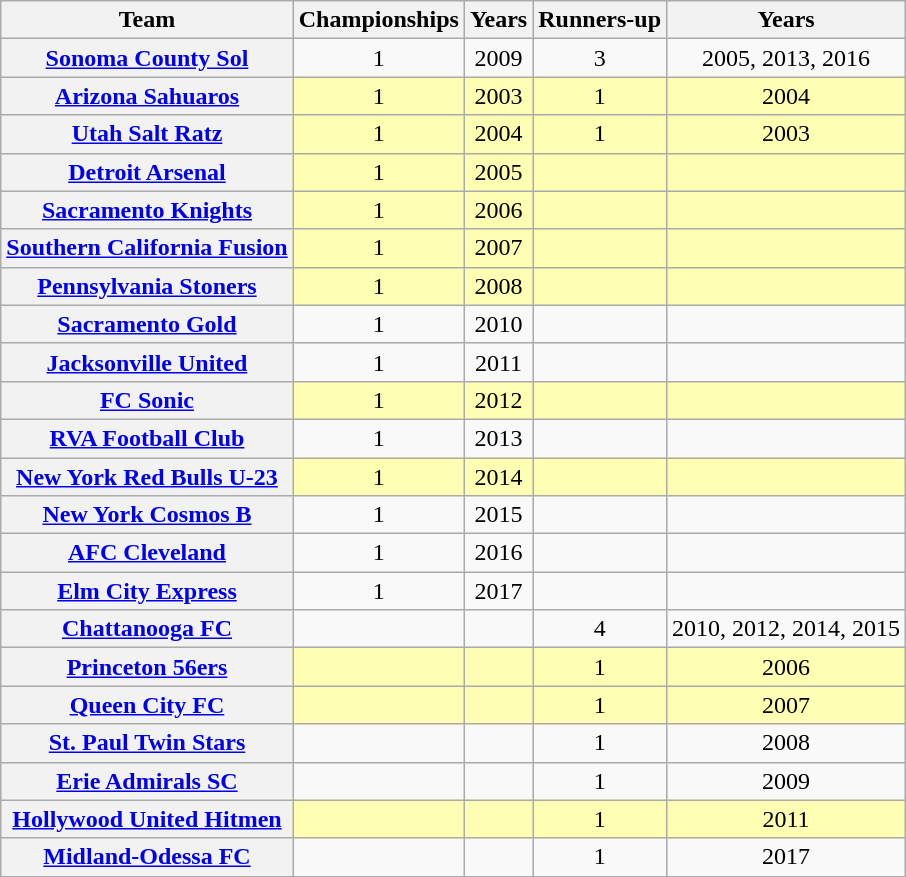<table class="wikitable plainrowheaders sortable" style="text-align:center">
<tr>
<th>Team</th>
<th>Championships</th>
<th>Years</th>
<th>Runners-up</th>
<th>Years</th>
</tr>
<tr>
<th scope="row"> <a href='#'>Sonoma County Sol</a></th>
<td>1</td>
<td>2009</td>
<td>3</td>
<td>2005, 2013, 2016</td>
</tr>
<tr>
<th scope="row"> <a href='#'>Arizona Sahuaros</a></th>
<td style="background:#ffffb3;">1</td>
<td style="background:#ffffb3;">2003</td>
<td style="background:#ffffb3;">1</td>
<td style="background:#ffffb3;">2004</td>
</tr>
<tr>
<th scope="row"> <a href='#'>Utah Salt Ratz</a></th>
<td style="background:#ffffb3;">1</td>
<td style="background:#ffffb3;">2004</td>
<td style="background:#ffffb3;">1</td>
<td style="background:#ffffb3;">2003</td>
</tr>
<tr>
<th scope="row"> <a href='#'>Detroit Arsenal</a></th>
<td style="background:#ffffb3;">1</td>
<td style="background:#ffffb3;">2005</td>
<td style="background:#ffffb3;"></td>
<td style="background:#ffffb3;"></td>
</tr>
<tr>
<th scope="row"> <a href='#'>Sacramento Knights</a></th>
<td style="background:#ffffb3;">1</td>
<td style="background:#ffffb3;">2006</td>
<td style="background:#ffffb3;"></td>
<td style="background:#ffffb3;"></td>
</tr>
<tr>
<th scope="row"> <a href='#'>Southern California Fusion</a></th>
<td style="background:#ffffb3;">1</td>
<td style="background:#ffffb3;">2007</td>
<td style="background:#ffffb3;"></td>
<td style="background:#ffffb3;"></td>
</tr>
<tr>
<th scope="row"> <a href='#'>Pennsylvania Stoners</a></th>
<td style="background:#ffffb3;">1</td>
<td style="background:#ffffb3;">2008</td>
<td style="background:#ffffb3;"></td>
<td style="background:#ffffb3;"></td>
</tr>
<tr>
<th scope="row"> <a href='#'>Sacramento Gold</a></th>
<td>1</td>
<td>2010</td>
<td></td>
<td></td>
</tr>
<tr>
<th scope="row"> <a href='#'>Jacksonville United</a></th>
<td>1</td>
<td>2011</td>
<td></td>
<td></td>
</tr>
<tr>
<th scope="row"> <a href='#'>FC Sonic</a></th>
<td style="background:#ffffb3;">1</td>
<td style="background:#ffffb3;">2012</td>
<td style="background:#ffffb3;"></td>
<td style="background:#ffffb3;"></td>
</tr>
<tr>
<th scope="row"> <a href='#'>RVA Football Club</a></th>
<td>1</td>
<td>2013</td>
<td></td>
<td></td>
</tr>
<tr>
<th scope="row"> <a href='#'>New York Red Bulls U-23</a></th>
<td style="background:#ffffb3;">1</td>
<td style="background:#ffffb3;">2014</td>
<td style="background:#ffffb3;"></td>
<td style="background:#ffffb3;"></td>
</tr>
<tr>
<th scope="row"> <a href='#'>New York Cosmos B</a></th>
<td>1</td>
<td>2015</td>
<td></td>
<td></td>
</tr>
<tr>
<th scope="row"> <a href='#'>AFC Cleveland</a></th>
<td>1</td>
<td>2016</td>
<td></td>
<td></td>
</tr>
<tr>
<th scope="row"> <a href='#'>Elm City Express</a></th>
<td>1</td>
<td>2017</td>
<td></td>
<td></td>
</tr>
<tr>
<th scope="row"> <a href='#'>Chattanooga FC</a></th>
<td></td>
<td></td>
<td>4</td>
<td>2010, 2012, 2014, 2015</td>
</tr>
<tr>
<th scope="row"> <a href='#'>Princeton 56ers</a></th>
<td style="background:#ffffb3;"></td>
<td style="background:#ffffb3;"></td>
<td style="background:#ffffb3;">1</td>
<td style="background:#ffffb3;">2006</td>
</tr>
<tr>
<th scope="row"> <a href='#'>Queen City FC</a></th>
<td style="background:#ffffb3;"></td>
<td style="background:#ffffb3;"></td>
<td style="background:#ffffb3;">1</td>
<td style="background:#ffffb3;">2007</td>
</tr>
<tr>
<th scope="row"> <a href='#'>St. Paul Twin Stars</a></th>
<td></td>
<td></td>
<td>1</td>
<td>2008</td>
</tr>
<tr>
<th scope="row"> <a href='#'>Erie Admirals SC</a></th>
<td></td>
<td></td>
<td>1</td>
<td>2009</td>
</tr>
<tr>
<th scope="row"> <a href='#'>Hollywood United Hitmen</a></th>
<td style="background:#ffffb3;"></td>
<td style="background:#ffffb3;"></td>
<td style="background:#ffffb3;">1</td>
<td style="background:#ffffb3;">2011</td>
</tr>
<tr>
<th scope="row"> <a href='#'>Midland-Odessa FC</a></th>
<td></td>
<td></td>
<td>1</td>
<td>2017</td>
</tr>
<tr>
</tr>
</table>
